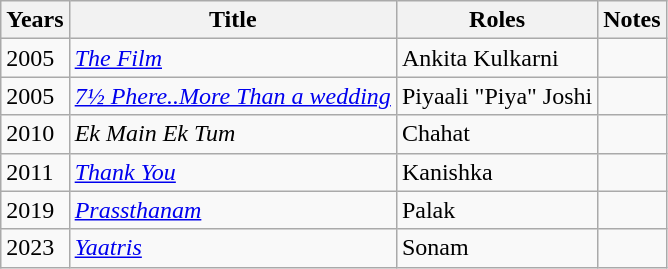<table class="wikitable sortable">
<tr>
<th>Years</th>
<th>Title</th>
<th>Roles</th>
<th class="unsortable">Notes</th>
</tr>
<tr>
<td>2005</td>
<td><em><a href='#'>The Film</a></em></td>
<td>Ankita Kulkarni</td>
<td></td>
</tr>
<tr>
<td>2005</td>
<td><em><a href='#'>7½ Phere..More Than a wedding</a></em></td>
<td>Piyaali "Piya" Joshi</td>
<td></td>
</tr>
<tr>
<td>2010</td>
<td><em>Ek Main Ek Tum</em></td>
<td>Chahat</td>
<td></td>
</tr>
<tr>
<td>2011</td>
<td><em><a href='#'>Thank You</a></em></td>
<td>Kanishka</td>
<td></td>
</tr>
<tr>
<td>2019</td>
<td><em><a href='#'>Prassthanam</a></em></td>
<td>Palak</td>
<td></td>
</tr>
<tr>
<td>2023</td>
<td><em><a href='#'>Yaatris</a></em></td>
<td>Sonam</td>
<td></td>
</tr>
</table>
